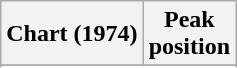<table class="wikitable">
<tr>
<th>Chart (1974)</th>
<th>Peak<br>position</th>
</tr>
<tr>
</tr>
<tr>
</tr>
</table>
